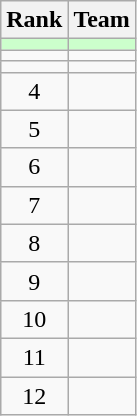<table class="wikitable">
<tr>
<th>Rank</th>
<th>Team</th>
</tr>
<tr bgcolor=#ccffcc>
<td align=center></td>
<td></td>
</tr>
<tr>
<td align=center></td>
<td></td>
</tr>
<tr>
<td align=center></td>
<td></td>
</tr>
<tr>
<td align=center>4</td>
<td></td>
</tr>
<tr>
<td align=center>5</td>
<td></td>
</tr>
<tr>
<td align=center>6</td>
<td></td>
</tr>
<tr>
<td align=center>7</td>
<td></td>
</tr>
<tr>
<td align=center>8</td>
<td></td>
</tr>
<tr>
<td align=center>9</td>
<td></td>
</tr>
<tr>
<td align=center>10</td>
<td></td>
</tr>
<tr>
<td align=center>11</td>
<td></td>
</tr>
<tr>
<td align=center>12</td>
<td></td>
</tr>
</table>
